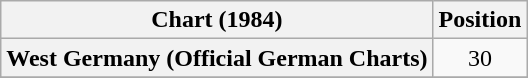<table class="wikitable sortable plainrowheaders" style="text-align:center">
<tr>
<th scope="col">Chart (1984)</th>
<th scope="col">Position</th>
</tr>
<tr>
<th scope="row">West Germany (Official German Charts)</th>
<td>30</td>
</tr>
<tr>
</tr>
</table>
